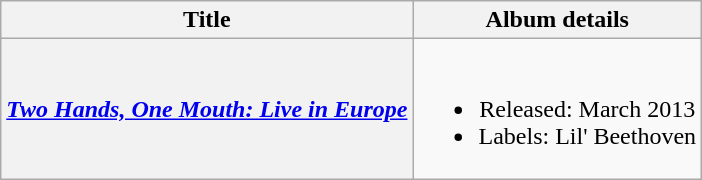<table class="wikitable plainrowheaders" style=text-align:center;>
<tr>
<th scope="col">Title</th>
<th scope="col">Album details</th>
</tr>
<tr>
<th scope="row"><em><a href='#'>Two Hands, One Mouth: Live in Europe</a></em></th>
<td><br><ul><li>Released: March 2013</li><li>Labels: Lil' Beethoven</li></ul></td>
</tr>
</table>
